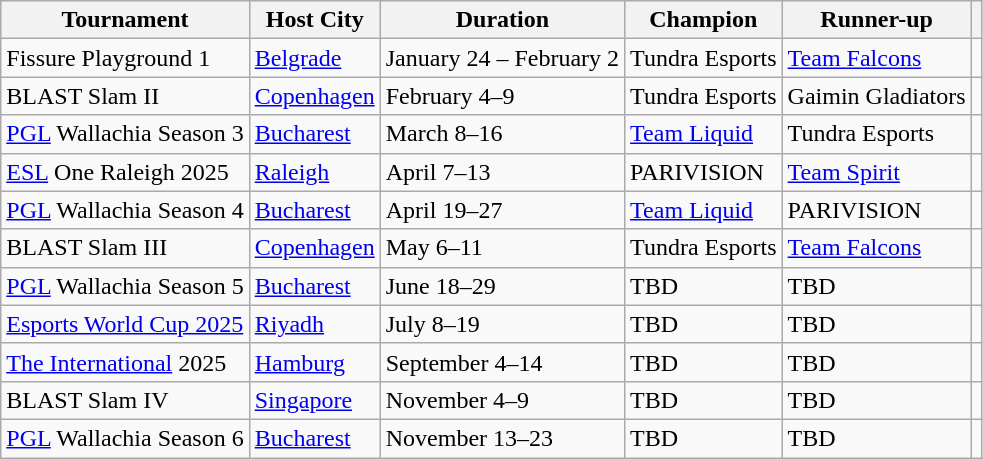<table class="wikitable">
<tr>
<th>Tournament</th>
<th>Host City</th>
<th>Duration</th>
<th>Champion</th>
<th>Runner-up</th>
<th></th>
</tr>
<tr>
<td>Fissure Playground 1</td>
<td> <a href='#'>Belgrade</a></td>
<td>January 24 – February 2</td>
<td>Tundra Esports</td>
<td><a href='#'>Team Falcons</a></td>
<td></td>
</tr>
<tr>
<td>BLAST Slam II</td>
<td> <a href='#'>Copenhagen</a></td>
<td>February 4–9</td>
<td>Tundra Esports</td>
<td>Gaimin Gladiators</td>
<td></td>
</tr>
<tr>
<td><a href='#'>PGL</a> Wallachia Season 3</td>
<td> <a href='#'>Bucharest</a></td>
<td>March 8–16</td>
<td><a href='#'>Team Liquid</a></td>
<td>Tundra Esports</td>
<td></td>
</tr>
<tr>
<td><a href='#'>ESL</a> One Raleigh 2025</td>
<td> <a href='#'>Raleigh</a></td>
<td>April 7–13</td>
<td>PARIVISION</td>
<td><a href='#'>Team Spirit</a></td>
<td></td>
</tr>
<tr>
<td><a href='#'>PGL</a> Wallachia Season 4</td>
<td> <a href='#'>Bucharest</a></td>
<td>April 19–27</td>
<td><a href='#'>Team Liquid</a></td>
<td>PARIVISION</td>
<td></td>
</tr>
<tr>
<td>BLAST Slam III</td>
<td> <a href='#'>Copenhagen</a></td>
<td>May 6–11</td>
<td>Tundra Esports</td>
<td><a href='#'>Team Falcons</a></td>
<td></td>
</tr>
<tr>
<td><a href='#'>PGL</a> Wallachia Season 5</td>
<td> <a href='#'>Bucharest</a></td>
<td>June 18–29</td>
<td>TBD</td>
<td>TBD</td>
<td></td>
</tr>
<tr>
<td><a href='#'>Esports World Cup 2025</a></td>
<td> <a href='#'>Riyadh</a></td>
<td>July 8–19</td>
<td>TBD</td>
<td>TBD</td>
<td></td>
</tr>
<tr>
<td><a href='#'>The International</a> 2025</td>
<td> <a href='#'>Hamburg</a></td>
<td>September 4–14</td>
<td>TBD</td>
<td>TBD</td>
<td></td>
</tr>
<tr>
<td>BLAST Slam IV</td>
<td> <a href='#'>Singapore</a></td>
<td>November 4–9</td>
<td>TBD</td>
<td>TBD</td>
<td></td>
</tr>
<tr>
<td><a href='#'>PGL</a> Wallachia Season 6</td>
<td> <a href='#'>Bucharest</a></td>
<td>November 13–23</td>
<td>TBD</td>
<td>TBD</td>
<td></td>
</tr>
</table>
